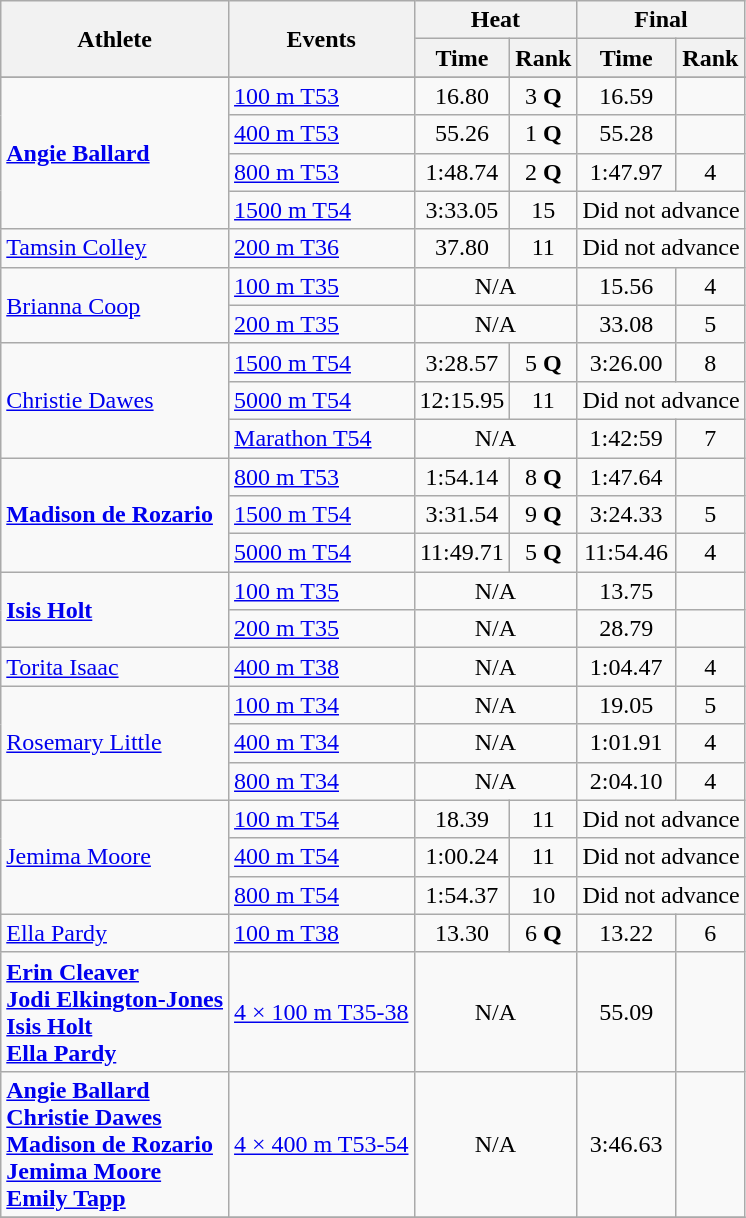<table class=wikitable>
<tr>
<th rowspan="2">Athlete</th>
<th rowspan="2">Events</th>
<th colspan="2">Heat</th>
<th colspan="2">Final</th>
</tr>
<tr>
<th>Time</th>
<th>Rank</th>
<th>Time</th>
<th>Rank</th>
</tr>
<tr>
</tr>
<tr>
<td rowspan=4><strong><a href='#'>Angie Ballard</a></strong></td>
<td><a href='#'>100 m T53</a></td>
<td align="center">16.80</td>
<td align="center">3  <strong>Q</strong></td>
<td align="center">16.59</td>
<td align="center"></td>
</tr>
<tr>
<td><a href='#'>400 m T53</a></td>
<td align="center">55.26</td>
<td align="center">1 <strong>Q</strong></td>
<td align="center">55.28</td>
<td align="center"></td>
</tr>
<tr>
<td><a href='#'>800 m T53</a></td>
<td align="center">1:48.74</td>
<td align="center">2 <strong>Q</strong></td>
<td align="center">1:47.97</td>
<td align="center">4</td>
</tr>
<tr>
<td><a href='#'>1500 m T54</a></td>
<td align="center">3:33.05</td>
<td align="center">15</td>
<td align="center" colspan=2>Did not advance</td>
</tr>
<tr>
<td><a href='#'>Tamsin Colley</a></td>
<td><a href='#'>200 m T36</a></td>
<td align="center">37.80</td>
<td align="center">11</td>
<td align="center" colspan=2>Did not advance</td>
</tr>
<tr>
<td rowspan=2><a href='#'>Brianna Coop</a></td>
<td><a href='#'>100 m T35</a></td>
<td align="center" colspan=2>N/A</td>
<td align="center">15.56</td>
<td align="center">4</td>
</tr>
<tr>
<td><a href='#'>200 m T35</a></td>
<td align="center" colspan=2>N/A</td>
<td align="center">33.08</td>
<td align="center">5</td>
</tr>
<tr>
<td rowspan=3><a href='#'>Christie Dawes</a></td>
<td><a href='#'>1500 m T54</a></td>
<td align="center">3:28.57</td>
<td align="center">5 <strong>Q</strong></td>
<td align="center">3:26.00</td>
<td align="center">8</td>
</tr>
<tr>
<td><a href='#'>5000 m T54</a></td>
<td align="center">12:15.95</td>
<td align="center">11</td>
<td align="center" colspan=2>Did not advance</td>
</tr>
<tr>
<td><a href='#'>Marathon T54</a></td>
<td align="center" colspan=2>N/A</td>
<td align="center">1:42:59</td>
<td align="center">7</td>
</tr>
<tr>
<td rowspan=3><strong><a href='#'>Madison de Rozario</a></strong></td>
<td><a href='#'>800 m T53</a></td>
<td align="center">1:54.14</td>
<td align="center">8 <strong>Q</strong></td>
<td align="center">1:47.64</td>
<td align="center"></td>
</tr>
<tr>
<td><a href='#'>1500 m T54</a></td>
<td align="center">3:31.54</td>
<td align="center">9 <strong>Q</strong></td>
<td align="center">3:24.33</td>
<td align="center">5</td>
</tr>
<tr>
<td><a href='#'>5000 m T54</a></td>
<td align="center">11:49.71</td>
<td align="center">5 <strong>Q</strong></td>
<td align="center">11:54.46</td>
<td align="center">4</td>
</tr>
<tr>
<td rowspan=2><strong><a href='#'>Isis Holt</a></strong></td>
<td><a href='#'>100 m T35</a></td>
<td align="center" colspan=2>N/A</td>
<td align="center">13.75</td>
<td align="center"></td>
</tr>
<tr>
<td><a href='#'>200 m T35</a></td>
<td align="center" colspan=2>N/A</td>
<td align="center">28.79</td>
<td align="center"></td>
</tr>
<tr>
<td><a href='#'>Torita Isaac</a></td>
<td><a href='#'>400 m T38</a></td>
<td align="center" colspan=2>N/A</td>
<td align="center">1:04.47</td>
<td align="center">4</td>
</tr>
<tr>
<td rowspan=3><a href='#'>Rosemary Little</a></td>
<td><a href='#'>100 m T34</a></td>
<td align="center" colspan=2>N/A</td>
<td align="center">19.05</td>
<td align="center">5</td>
</tr>
<tr>
<td><a href='#'>400 m T34</a></td>
<td align="center" colspan=2>N/A</td>
<td align="center">1:01.91</td>
<td align="center">4</td>
</tr>
<tr>
<td><a href='#'>800 m T34</a></td>
<td align="center" colspan=2>N/A</td>
<td align="center">2:04.10</td>
<td align="center">4</td>
</tr>
<tr>
<td rowspan=3><a href='#'>Jemima Moore</a></td>
<td><a href='#'>100 m T54</a></td>
<td align="center">18.39</td>
<td align="center">11</td>
<td align="center" colspan=2>Did not advance</td>
</tr>
<tr>
<td><a href='#'>400 m T54</a></td>
<td align="center">1:00.24</td>
<td align="center">11</td>
<td align="center" colspan=2>Did not advance</td>
</tr>
<tr>
<td><a href='#'>800 m T54</a></td>
<td align="center">1:54.37</td>
<td align="center">10</td>
<td align="center" colspan=2>Did not advance</td>
</tr>
<tr>
<td><a href='#'>Ella Pardy</a></td>
<td><a href='#'>100 m T38</a></td>
<td align="center">13.30</td>
<td align="center">6 <strong>Q</strong></td>
<td align="center">13.22</td>
<td align="center">6</td>
</tr>
<tr>
<td rowspan=1><strong><a href='#'>Erin Cleaver</a> <br><a href='#'>Jodi Elkington-Jones</a> <br> <a href='#'>Isis Holt</a><br><a href='#'>Ella Pardy</a></strong></td>
<td><a href='#'>4 × 100 m T35-38</a></td>
<td align="center" colspan=2>N/A</td>
<td align="center">55.09</td>
<td align="center"></td>
</tr>
<tr>
<td rowspan=1><strong><a href='#'>Angie Ballard</a> <br> <a href='#'>Christie Dawes</a> <br><a href='#'>Madison de Rozario</a> <br> <a href='#'>Jemima Moore</a> <br> <a href='#'>Emily Tapp</a></strong></td>
<td><a href='#'>4 × 400 m T53-54</a></td>
<td align="center" colspan=2>N/A</td>
<td align="center">3:46.63</td>
<td align="center"></td>
</tr>
<tr>
</tr>
</table>
